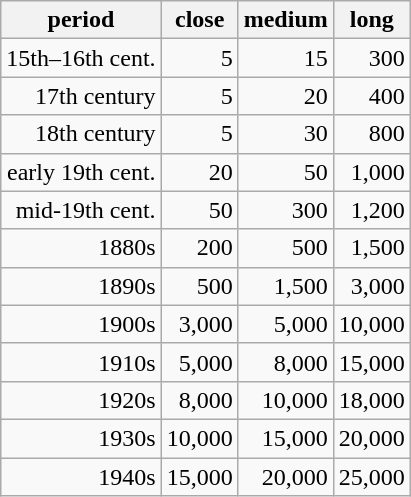<table class="wikitable" style="float:left; text-align:right">
<tr>
<th>period</th>
<th>close</th>
<th>medium</th>
<th>long</th>
</tr>
<tr>
<td>15th–16th cent.</td>
<td>5</td>
<td>15</td>
<td>300</td>
</tr>
<tr>
<td>17th century</td>
<td>5</td>
<td>20</td>
<td>400</td>
</tr>
<tr>
<td>18th century</td>
<td>5</td>
<td>30</td>
<td>800</td>
</tr>
<tr>
<td>early 19th cent.</td>
<td>20</td>
<td>50</td>
<td>1,000</td>
</tr>
<tr>
<td>mid-19th cent.</td>
<td>50</td>
<td>300</td>
<td>1,200</td>
</tr>
<tr>
<td>1880s</td>
<td>200</td>
<td>500</td>
<td>1,500</td>
</tr>
<tr>
<td>1890s</td>
<td>500</td>
<td>1,500</td>
<td>3,000</td>
</tr>
<tr>
<td>1900s</td>
<td>3,000</td>
<td>5,000</td>
<td>10,000</td>
</tr>
<tr>
<td>1910s</td>
<td>5,000</td>
<td>8,000</td>
<td>15,000</td>
</tr>
<tr>
<td>1920s</td>
<td>8,000</td>
<td>10,000</td>
<td>18,000</td>
</tr>
<tr>
<td>1930s</td>
<td>10,000</td>
<td>15,000</td>
<td>20,000</td>
</tr>
<tr>
<td>1940s</td>
<td>15,000</td>
<td>20,000</td>
<td>25,000</td>
</tr>
</table>
